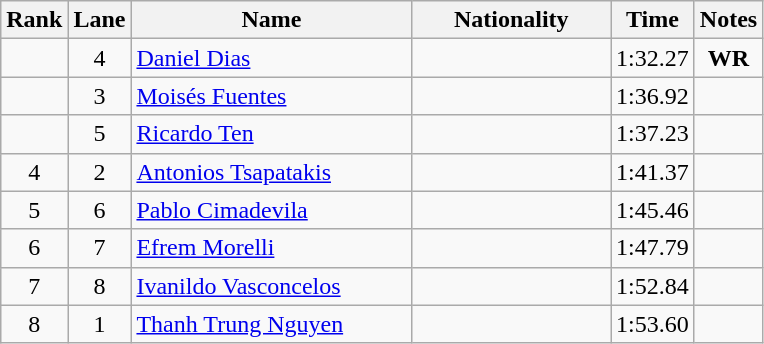<table class="wikitable sortable" style="text-align:center">
<tr>
<th>Rank</th>
<th>Lane</th>
<th style="width:180px">Name</th>
<th style="width:125px">Nationality</th>
<th>Time</th>
<th>Notes</th>
</tr>
<tr>
<td></td>
<td>4</td>
<td style="text-align:left;"><a href='#'>Daniel Dias</a></td>
<td style="text-align:left;"></td>
<td>1:32.27</td>
<td><strong>WR</strong></td>
</tr>
<tr>
<td></td>
<td>3</td>
<td style="text-align:left;"><a href='#'>Moisés Fuentes</a></td>
<td style="text-align:left;"></td>
<td>1:36.92</td>
<td></td>
</tr>
<tr>
<td></td>
<td>5</td>
<td style="text-align:left;"><a href='#'>Ricardo Ten</a></td>
<td style="text-align:left;"></td>
<td>1:37.23</td>
<td></td>
</tr>
<tr>
<td>4</td>
<td>2</td>
<td style="text-align:left;"><a href='#'>Antonios Tsapatakis</a></td>
<td style="text-align:left;"></td>
<td>1:41.37</td>
<td></td>
</tr>
<tr>
<td>5</td>
<td>6</td>
<td style="text-align:left;"><a href='#'>Pablo Cimadevila</a></td>
<td style="text-align:left;"></td>
<td>1:45.46</td>
<td></td>
</tr>
<tr>
<td>6</td>
<td>7</td>
<td style="text-align:left;"><a href='#'>Efrem Morelli</a></td>
<td style="text-align:left;"></td>
<td>1:47.79</td>
<td></td>
</tr>
<tr>
<td>7</td>
<td>8</td>
<td style="text-align:left;"><a href='#'>Ivanildo Vasconcelos</a></td>
<td style="text-align:left;"></td>
<td>1:52.84</td>
<td></td>
</tr>
<tr>
<td>8</td>
<td>1</td>
<td style="text-align:left;"><a href='#'>Thanh Trung Nguyen</a></td>
<td style="text-align:left;"></td>
<td>1:53.60</td>
<td></td>
</tr>
</table>
